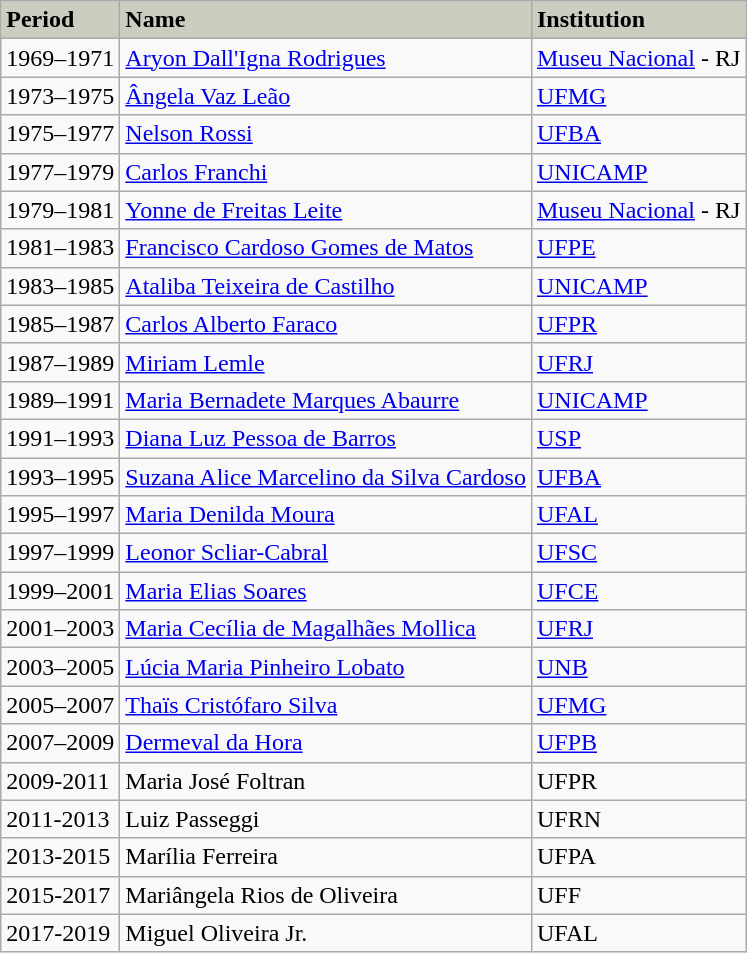<table class="wikitable">
<tr>
<td bgcolor=#ccccc><strong>Period</strong></td>
<td bgcolor=#ccccc><strong>Name</strong></td>
<td bgcolor=#ccccc><strong>Institution</strong></td>
</tr>
<tr>
<td>1969–1971</td>
<td><a href='#'>Aryon Dall'Igna Rodrigues</a></td>
<td><a href='#'>Museu Nacional</a> - RJ</td>
</tr>
<tr>
<td>1973–1975</td>
<td><a href='#'>Ângela Vaz Leão</a></td>
<td><a href='#'>UFMG</a></td>
</tr>
<tr>
<td>1975–1977</td>
<td><a href='#'>Nelson Rossi</a></td>
<td><a href='#'>UFBA</a></td>
</tr>
<tr>
<td>1977–1979</td>
<td><a href='#'>Carlos Franchi</a></td>
<td><a href='#'>UNICAMP</a></td>
</tr>
<tr>
<td>1979–1981</td>
<td><a href='#'>Yonne de Freitas Leite</a></td>
<td><a href='#'>Museu Nacional</a> - RJ</td>
</tr>
<tr>
<td>1981–1983</td>
<td><a href='#'>Francisco Cardoso Gomes de Matos</a></td>
<td><a href='#'>UFPE</a></td>
</tr>
<tr>
<td>1983–1985</td>
<td><a href='#'>Ataliba Teixeira de Castilho</a></td>
<td><a href='#'>UNICAMP</a></td>
</tr>
<tr>
<td>1985–1987</td>
<td><a href='#'>Carlos Alberto Faraco</a></td>
<td><a href='#'>UFPR</a></td>
</tr>
<tr>
<td>1987–1989</td>
<td><a href='#'>Miriam Lemle</a></td>
<td><a href='#'>UFRJ</a></td>
</tr>
<tr>
<td>1989–1991</td>
<td><a href='#'>Maria Bernadete Marques Abaurre</a></td>
<td><a href='#'>UNICAMP</a></td>
</tr>
<tr>
<td>1991–1993</td>
<td><a href='#'>Diana Luz Pessoa de Barros</a></td>
<td><a href='#'>USP</a></td>
</tr>
<tr>
<td>1993–1995</td>
<td><a href='#'>Suzana Alice Marcelino da Silva Cardoso</a></td>
<td><a href='#'>UFBA</a></td>
</tr>
<tr>
<td>1995–1997</td>
<td><a href='#'>Maria Denilda Moura</a></td>
<td><a href='#'>UFAL</a></td>
</tr>
<tr>
<td>1997–1999</td>
<td><a href='#'>Leonor Scliar-Cabral</a></td>
<td><a href='#'>UFSC</a></td>
</tr>
<tr>
<td>1999–2001</td>
<td><a href='#'>Maria Elias Soares</a></td>
<td><a href='#'>UFCE</a></td>
</tr>
<tr>
<td>2001–2003</td>
<td><a href='#'>Maria Cecília de Magalhães Mollica</a></td>
<td><a href='#'>UFRJ</a></td>
</tr>
<tr>
<td>2003–2005</td>
<td><a href='#'>Lúcia Maria Pinheiro Lobato</a></td>
<td><a href='#'>UNB</a></td>
</tr>
<tr>
<td>2005–2007</td>
<td><a href='#'>Thaïs Cristófaro Silva</a></td>
<td><a href='#'>UFMG</a></td>
</tr>
<tr>
<td>2007–2009</td>
<td><a href='#'>Dermeval da Hora</a></td>
<td><a href='#'>UFPB</a></td>
</tr>
<tr>
<td>2009-2011</td>
<td>Maria José Foltran</td>
<td>UFPR</td>
</tr>
<tr>
<td>2011-2013</td>
<td>Luiz Passeggi</td>
<td>UFRN</td>
</tr>
<tr>
<td>2013-2015</td>
<td>Marília Ferreira</td>
<td>UFPA</td>
</tr>
<tr>
<td>2015-2017</td>
<td>Mariângela Rios de Oliveira</td>
<td>UFF</td>
</tr>
<tr>
<td>2017-2019</td>
<td>Miguel Oliveira Jr.</td>
<td>UFAL</td>
</tr>
</table>
